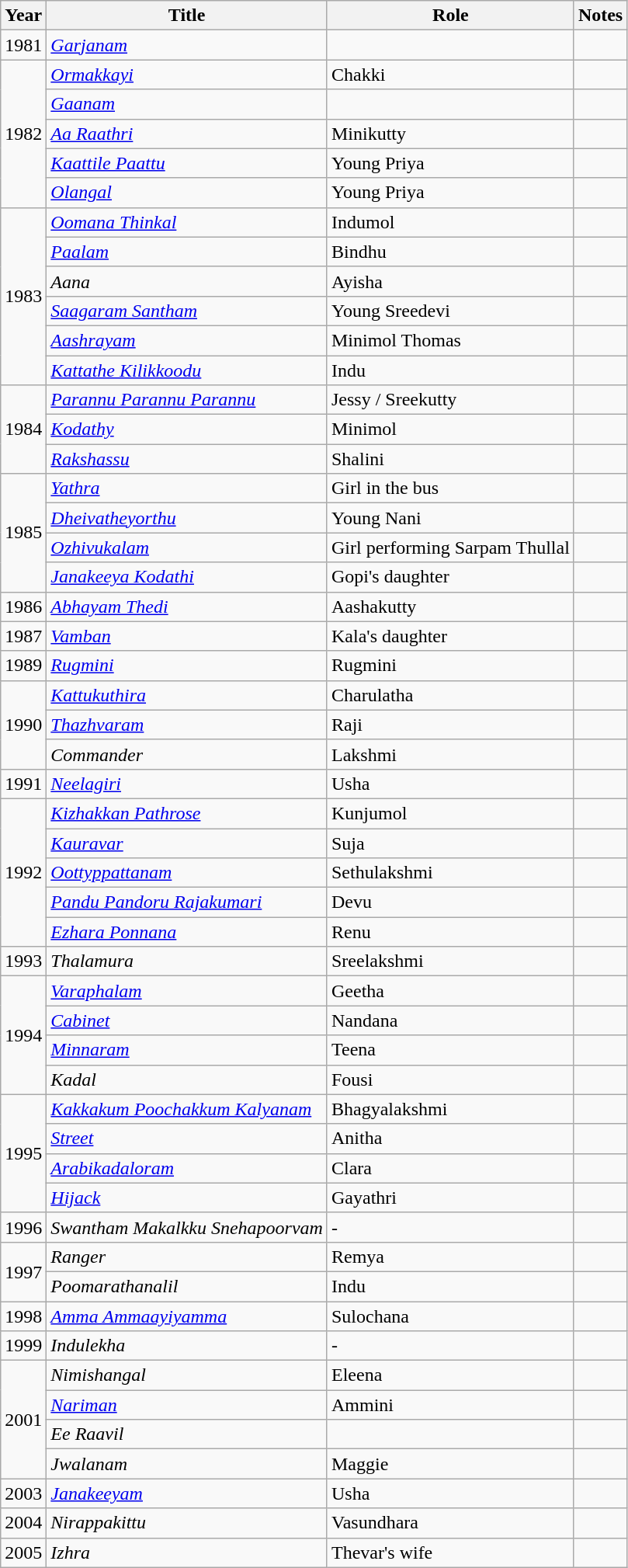<table class="wikitable sortable">
<tr>
<th>Year</th>
<th>Title</th>
<th>Role</th>
<th class="unsortable">Notes</th>
</tr>
<tr>
<td>1981</td>
<td><a href='#'><em>Garjanam</em></a></td>
<td></td>
<td></td>
</tr>
<tr>
<td rowspan="5">1982</td>
<td><em><a href='#'>Ormakkayi</a></em></td>
<td>Chakki</td>
<td></td>
</tr>
<tr>
<td><em><a href='#'>Gaanam</a></em></td>
<td></td>
<td></td>
</tr>
<tr>
<td><em><a href='#'>Aa Raathri</a></em></td>
<td>Minikutty</td>
<td></td>
</tr>
<tr>
<td><em><a href='#'>Kaattile Paattu</a></em></td>
<td>Young Priya</td>
<td></td>
</tr>
<tr>
<td><em><a href='#'>Olangal</a></em></td>
<td>Young Priya</td>
<td></td>
</tr>
<tr>
<td rowspan="6">1983</td>
<td><em><a href='#'>Oomana Thinkal</a></em></td>
<td>Indumol</td>
<td></td>
</tr>
<tr>
<td><em><a href='#'>Paalam</a></em></td>
<td>Bindhu</td>
<td></td>
</tr>
<tr>
<td><em>Aana</em></td>
<td>Ayisha</td>
<td></td>
</tr>
<tr>
<td><em><a href='#'>Saagaram Santham</a></em></td>
<td>Young Sreedevi</td>
<td></td>
</tr>
<tr>
<td><em><a href='#'>Aashrayam</a></em></td>
<td>Minimol Thomas</td>
<td></td>
</tr>
<tr>
<td><em><a href='#'>Kattathe Kilikkoodu</a></em></td>
<td>Indu</td>
<td></td>
</tr>
<tr>
<td rowspan="3">1984</td>
<td><em><a href='#'>Parannu Parannu Parannu</a></em></td>
<td>Jessy / Sreekutty</td>
<td></td>
</tr>
<tr>
<td><em><a href='#'>Kodathy</a></em></td>
<td>Minimol</td>
<td></td>
</tr>
<tr>
<td><em><a href='#'>Rakshassu</a></em></td>
<td>Shalini</td>
<td></td>
</tr>
<tr>
<td rowspan="4">1985</td>
<td><em><a href='#'>Yathra</a></em></td>
<td>Girl in the bus</td>
<td></td>
</tr>
<tr>
<td><em><a href='#'>Dheivatheyorthu</a></em></td>
<td>Young Nani</td>
<td></td>
</tr>
<tr>
<td><em><a href='#'>Ozhivukalam</a></em></td>
<td>Girl performing Sarpam Thullal</td>
<td></td>
</tr>
<tr>
<td><em><a href='#'>Janakeeya Kodathi</a></em></td>
<td>Gopi's daughter</td>
<td></td>
</tr>
<tr>
<td>1986</td>
<td><em><a href='#'>Abhayam Thedi</a></em></td>
<td>Aashakutty</td>
<td></td>
</tr>
<tr>
<td>1987</td>
<td><em><a href='#'>Vamban</a></em></td>
<td>Kala's daughter</td>
<td></td>
</tr>
<tr>
<td>1989</td>
<td><em><a href='#'>Rugmini</a></em></td>
<td>Rugmini</td>
<td></td>
</tr>
<tr>
<td rowspan="3">1990</td>
<td><em><a href='#'>Kattukuthira</a></em></td>
<td>Charulatha</td>
<td></td>
</tr>
<tr>
<td><em><a href='#'>Thazhvaram</a></em></td>
<td>Raji</td>
<td></td>
</tr>
<tr>
<td><em>Commander</em></td>
<td>Lakshmi</td>
<td></td>
</tr>
<tr>
<td>1991</td>
<td><em><a href='#'>Neelagiri</a></em></td>
<td>Usha</td>
<td></td>
</tr>
<tr>
<td rowspan="5">1992</td>
<td><em><a href='#'>Kizhakkan Pathrose</a></em></td>
<td>Kunjumol</td>
<td></td>
</tr>
<tr>
<td><em><a href='#'>Kauravar</a></em></td>
<td>Suja</td>
<td></td>
</tr>
<tr>
<td><em><a href='#'>Oottyppattanam</a></em></td>
<td>Sethulakshmi</td>
<td></td>
</tr>
<tr>
<td><em><a href='#'>Pandu Pandoru Rajakumari</a></em></td>
<td>Devu</td>
<td></td>
</tr>
<tr>
<td><em><a href='#'>Ezhara Ponnana</a></em></td>
<td>Renu</td>
<td></td>
</tr>
<tr>
<td>1993</td>
<td><em>Thalamura</em></td>
<td>Sreelakshmi</td>
<td></td>
</tr>
<tr>
<td rowspan="4">1994</td>
<td><em><a href='#'>Varaphalam</a></em></td>
<td>Geetha</td>
<td></td>
</tr>
<tr>
<td><em><a href='#'>Cabinet</a></em></td>
<td>Nandana</td>
<td></td>
</tr>
<tr>
<td><em><a href='#'>Minnaram</a></em></td>
<td>Teena</td>
<td></td>
</tr>
<tr>
<td><em>Kadal</em></td>
<td>Fousi</td>
<td></td>
</tr>
<tr>
<td rowspan="4">1995</td>
<td><em><a href='#'>Kakkakum Poochakkum Kalyanam</a></em></td>
<td>Bhagyalakshmi</td>
<td></td>
</tr>
<tr>
<td><em><a href='#'>Street</a></em></td>
<td>Anitha</td>
<td></td>
</tr>
<tr>
<td><em><a href='#'>Arabikadaloram</a></em></td>
<td>Clara</td>
<td></td>
</tr>
<tr>
<td><em><a href='#'>Hijack</a></em></td>
<td>Gayathri</td>
<td></td>
</tr>
<tr>
<td>1996</td>
<td><em>Swantham Makalkku Snehapoorvam</em></td>
<td>-</td>
<td></td>
</tr>
<tr>
<td rowspan="2">1997</td>
<td><em>Ranger</em></td>
<td>Remya</td>
<td></td>
</tr>
<tr>
<td><em>Poomarathanalil</em></td>
<td>Indu</td>
<td></td>
</tr>
<tr>
<td>1998</td>
<td><em><a href='#'>Amma Ammaayiyamma</a></em></td>
<td>Sulochana</td>
<td></td>
</tr>
<tr>
<td>1999</td>
<td><em>Indulekha</em></td>
<td>-</td>
<td></td>
</tr>
<tr>
<td rowspan="4">2001</td>
<td><em>Nimishangal</em></td>
<td>Eleena</td>
<td></td>
</tr>
<tr>
<td><em><a href='#'>Nariman</a></em></td>
<td>Ammini</td>
<td></td>
</tr>
<tr>
<td><em>Ee Raavil</em></td>
<td></td>
<td></td>
</tr>
<tr>
<td><em>Jwalanam</em></td>
<td>Maggie</td>
<td></td>
</tr>
<tr>
<td>2003</td>
<td><em><a href='#'>Janakeeyam</a></em></td>
<td>Usha</td>
<td></td>
</tr>
<tr>
<td>2004</td>
<td><em>Nirappakittu</em></td>
<td>Vasundhara</td>
<td></td>
</tr>
<tr>
<td>2005</td>
<td><em>Izhra</em></td>
<td>Thevar's wife</td>
<td></td>
</tr>
</table>
